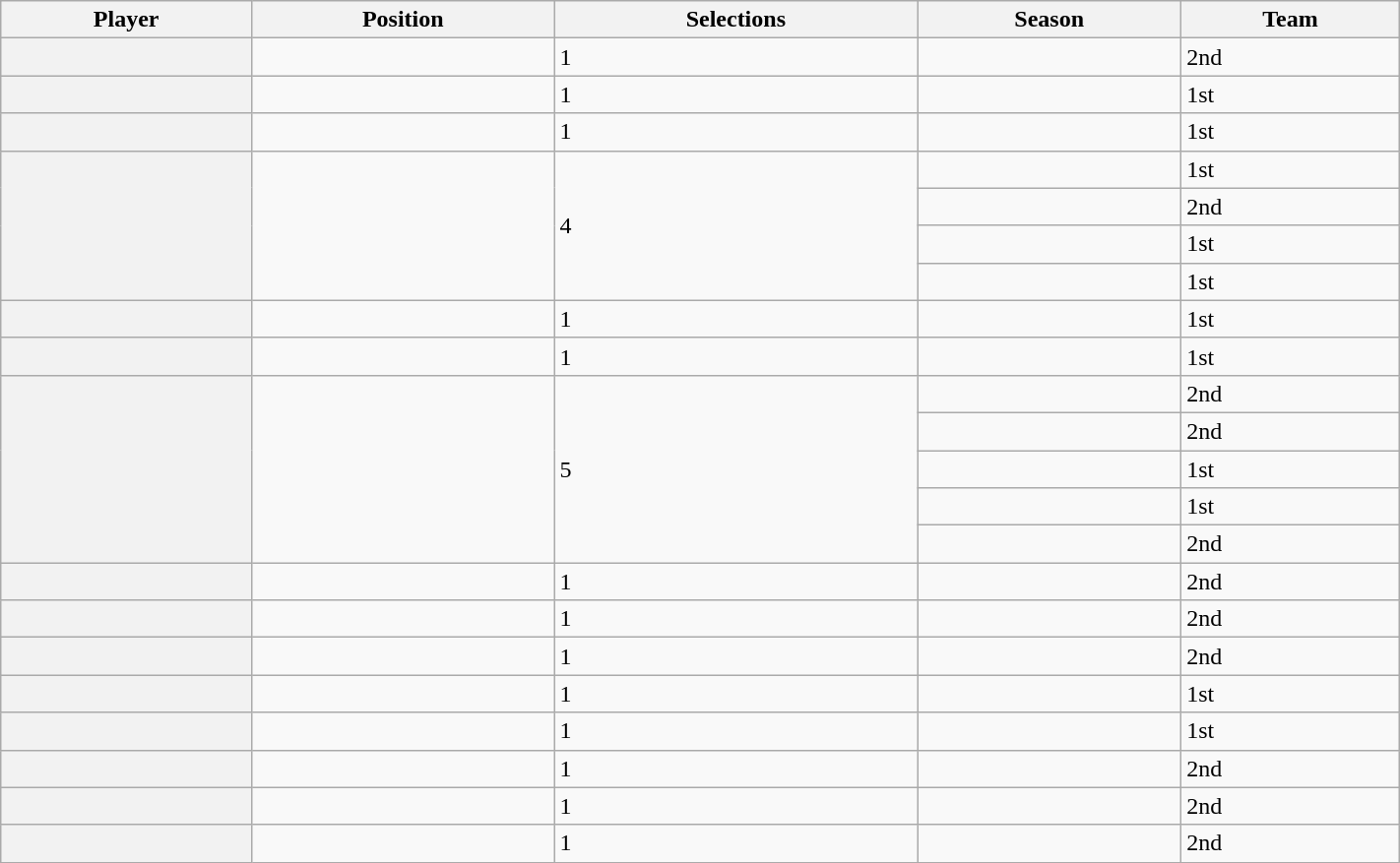<table class="wikitable sortable" width="75%">
<tr>
<th scope="col">Player</th>
<th scope="col">Position</th>
<th scope="col">Selections</th>
<th scope="col">Season</th>
<th scope="col">Team</th>
</tr>
<tr>
<th scope="row"></th>
<td></td>
<td>1</td>
<td></td>
<td>2nd</td>
</tr>
<tr>
<th scope="row"></th>
<td></td>
<td>1</td>
<td></td>
<td>1st</td>
</tr>
<tr>
<th scope="row"></th>
<td></td>
<td>1</td>
<td></td>
<td>1st</td>
</tr>
<tr>
<th scope="row" rowspan="4"></th>
<td rowspan="4"></td>
<td rowspan="4">4</td>
<td></td>
<td>1st</td>
</tr>
<tr>
<td></td>
<td>2nd</td>
</tr>
<tr>
<td></td>
<td>1st</td>
</tr>
<tr>
<td></td>
<td>1st</td>
</tr>
<tr>
<th scope="row"></th>
<td></td>
<td>1</td>
<td></td>
<td>1st</td>
</tr>
<tr>
<th scope="row"></th>
<td></td>
<td>1</td>
<td></td>
<td>1st</td>
</tr>
<tr>
<th scope="row" rowspan="5"></th>
<td rowspan="5"></td>
<td rowspan="5">5</td>
<td></td>
<td>2nd</td>
</tr>
<tr>
<td></td>
<td>2nd</td>
</tr>
<tr>
<td></td>
<td>1st</td>
</tr>
<tr>
<td></td>
<td>1st</td>
</tr>
<tr>
<td></td>
<td>2nd</td>
</tr>
<tr>
<th scope="row"></th>
<td></td>
<td>1</td>
<td></td>
<td>2nd</td>
</tr>
<tr>
<th scope="row"></th>
<td></td>
<td>1</td>
<td></td>
<td>2nd</td>
</tr>
<tr>
<th scope="row"></th>
<td></td>
<td>1</td>
<td></td>
<td>2nd</td>
</tr>
<tr>
<th scope="row"></th>
<td></td>
<td>1</td>
<td></td>
<td>1st</td>
</tr>
<tr>
<th scope="row"></th>
<td></td>
<td>1</td>
<td></td>
<td>1st</td>
</tr>
<tr>
<th scope="row"></th>
<td></td>
<td>1</td>
<td></td>
<td>2nd</td>
</tr>
<tr>
<th scope="row"></th>
<td></td>
<td>1</td>
<td></td>
<td>2nd</td>
</tr>
<tr>
<th scope="row"></th>
<td></td>
<td>1</td>
<td></td>
<td>2nd</td>
</tr>
</table>
